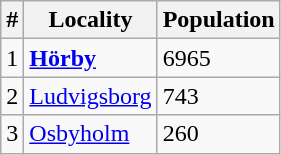<table class="wikitable">
<tr>
<th>#</th>
<th>Locality</th>
<th>Population</th>
</tr>
<tr>
<td>1</td>
<td><strong><a href='#'>Hörby</a></strong></td>
<td>6965</td>
</tr>
<tr>
<td>2</td>
<td><a href='#'>Ludvigsborg</a></td>
<td>743</td>
</tr>
<tr>
<td>3</td>
<td><a href='#'>Osbyholm</a></td>
<td>260</td>
</tr>
</table>
